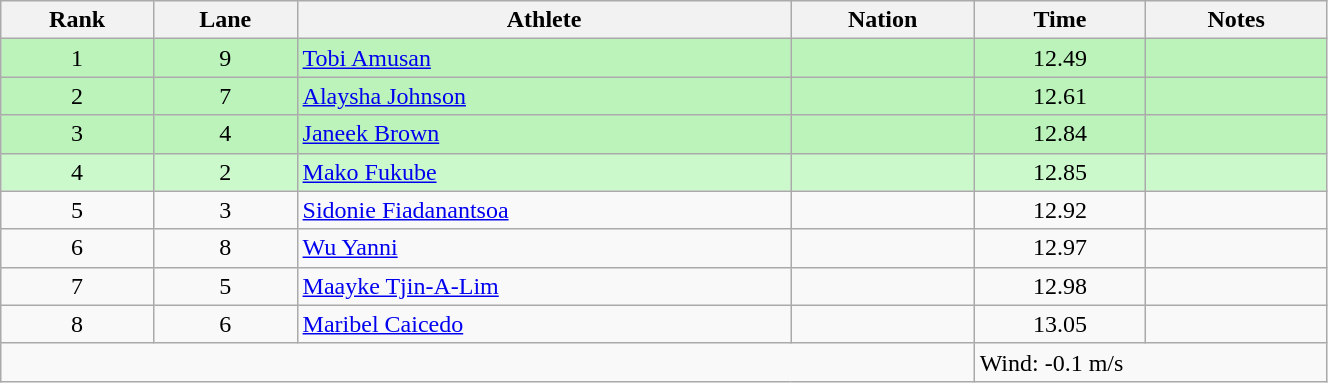<table class="wikitable sortable" style="text-align:center;width: 70%;">
<tr>
<th>Rank</th>
<th>Lane</th>
<th>Athlete</th>
<th>Nation</th>
<th>Time</th>
<th>Notes</th>
</tr>
<tr bgcolor="#bbf3bb">
<td>1</td>
<td>9</td>
<td align=left><a href='#'>Tobi Amusan</a></td>
<td align=left></td>
<td>12.49</td>
<td></td>
</tr>
<tr bgcolor="#bbf3bb">
<td>2</td>
<td>7</td>
<td align=left><a href='#'>Alaysha Johnson</a></td>
<td align=left></td>
<td>12.61</td>
<td></td>
</tr>
<tr bgcolor="#bbf3bb">
<td>3</td>
<td>4</td>
<td align=left><a href='#'>Janeek Brown</a></td>
<td align=left></td>
<td>12.84</td>
<td></td>
</tr>
<tr bgcolor="#ccf9cc">
<td>4</td>
<td>2</td>
<td align=left><a href='#'>Mako Fukube</a></td>
<td align=left></td>
<td>12.85</td>
<td></td>
</tr>
<tr>
<td>5</td>
<td>3</td>
<td align=left><a href='#'>Sidonie Fiadanantsoa</a></td>
<td align=left></td>
<td>12.92</td>
<td></td>
</tr>
<tr>
<td>6</td>
<td>8</td>
<td align=left><a href='#'>Wu Yanni</a></td>
<td align=left></td>
<td>12.97</td>
<td></td>
</tr>
<tr>
<td>7</td>
<td>5</td>
<td align=left><a href='#'>Maayke Tjin-A-Lim</a></td>
<td align=left></td>
<td>12.98</td>
<td></td>
</tr>
<tr>
<td>8</td>
<td>6</td>
<td align=left><a href='#'>Maribel Caicedo</a></td>
<td align=left></td>
<td>13.05</td>
<td></td>
</tr>
<tr class="sortbottom">
<td colspan="4"></td>
<td colspan="2" style="text-align:left;">Wind: -0.1 m/s</td>
</tr>
</table>
